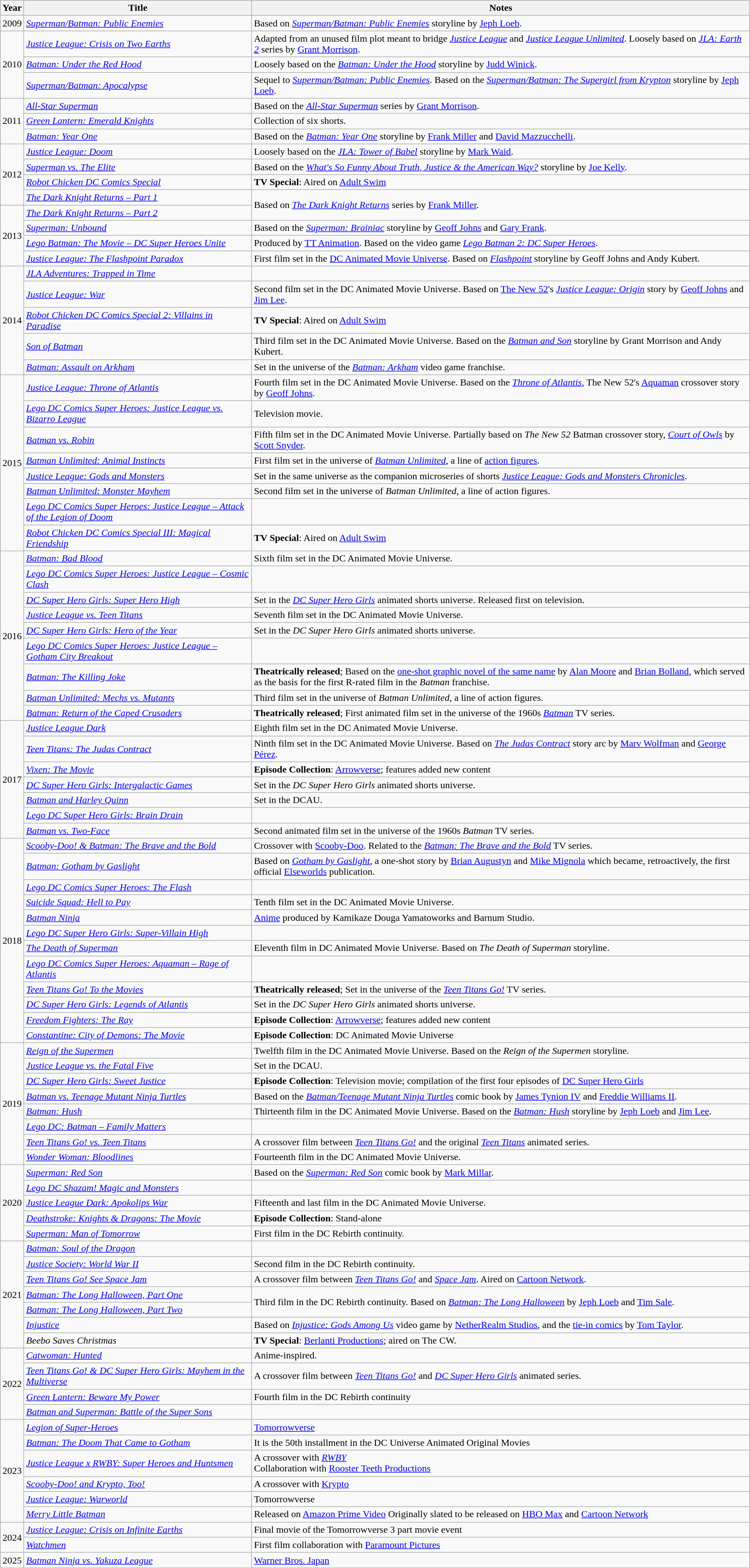<table class="wikitable sortable">
<tr>
<th>Year</th>
<th>Title</th>
<th>Notes</th>
</tr>
<tr>
<td>2009</td>
<td><em><a href='#'>Superman/Batman: Public Enemies</a></em></td>
<td>Based on <em><a href='#'>Superman/Batman: Public Enemies</a></em> storyline by <a href='#'>Jeph Loeb</a>.</td>
</tr>
<tr>
<td rowspan="3">2010</td>
<td><em><a href='#'>Justice League: Crisis on Two Earths</a></em></td>
<td>Adapted from an unused film plot meant to bridge <em><a href='#'>Justice League</a></em> and <em><a href='#'>Justice League Unlimited</a></em>. Loosely based on <em><a href='#'>JLA: Earth 2</a></em> series by <a href='#'>Grant Morrison</a>.</td>
</tr>
<tr>
<td><em><a href='#'>Batman: Under the Red Hood</a></em></td>
<td>Loosely based on the <em><a href='#'>Batman: Under the Hood</a></em> storyline by <a href='#'>Judd Winick</a>.</td>
</tr>
<tr>
<td><em><a href='#'>Superman/Batman: Apocalypse</a></em></td>
<td>Sequel to <em><a href='#'>Superman/Batman: Public Enemies</a></em>. Based on the <em><a href='#'>Superman/Batman: The Supergirl from Krypton</a></em> storyline by <a href='#'>Jeph Loeb</a>.</td>
</tr>
<tr>
<td rowspan="3">2011</td>
<td><em><a href='#'>All-Star Superman</a></em></td>
<td>Based on the <em><a href='#'>All-Star Superman</a></em> series by <a href='#'>Grant Morrison</a>.</td>
</tr>
<tr>
<td><em><a href='#'>Green Lantern: Emerald Knights</a></em></td>
<td>Collection of six shorts.</td>
</tr>
<tr>
<td><em><a href='#'>Batman: Year One</a></em></td>
<td>Based on the <em><a href='#'>Batman: Year One</a></em> storyline by <a href='#'>Frank Miller</a> and <a href='#'>David Mazzucchelli</a>.</td>
</tr>
<tr>
<td rowspan="4">2012</td>
<td><em><a href='#'>Justice League: Doom</a></em></td>
<td>Loosely based on the <em><a href='#'>JLA: Tower of Babel</a></em> storyline by <a href='#'>Mark Waid</a>.</td>
</tr>
<tr>
<td><em><a href='#'>Superman vs. The Elite</a></em></td>
<td>Based on the <em><a href='#'>What's So Funny About Truth, Justice & the American Way?</a></em> storyline by <a href='#'>Joe Kelly</a>.</td>
</tr>
<tr>
<td><em><a href='#'>Robot Chicken DC Comics Special</a></em></td>
<td><strong>TV Special</strong>: Aired on <a href='#'>Adult Swim</a></td>
</tr>
<tr>
<td><em><a href='#'>The Dark Knight Returns – Part 1</a></em></td>
<td rowspan="2">Based on <em><a href='#'>The Dark Knight Returns</a></em> series by <a href='#'>Frank Miller</a>.</td>
</tr>
<tr>
<td rowspan="4">2013</td>
<td><em><a href='#'>The Dark Knight Returns – Part 2</a></em></td>
</tr>
<tr>
<td><em><a href='#'>Superman: Unbound</a></em></td>
<td>Based on the <em><a href='#'>Superman: Brainiac</a></em> storyline by <a href='#'>Geoff Johns</a> and <a href='#'>Gary Frank</a>.</td>
</tr>
<tr>
<td><em><a href='#'>Lego Batman: The Movie – DC Super Heroes Unite</a></em></td>
<td>Produced by <a href='#'>TT Animation</a>. Based on the video game <em><a href='#'>Lego Batman 2: DC Super Heroes</a></em>.</td>
</tr>
<tr>
<td><em><a href='#'>Justice League: The Flashpoint Paradox</a></em></td>
<td>First film set in the <a href='#'>DC Animated Movie Universe</a>. Based on <em><a href='#'>Flashpoint</a></em> storyline by Geoff Johns and Andy Kubert.</td>
</tr>
<tr>
<td rowspan="5">2014</td>
<td><em><a href='#'>JLA Adventures: Trapped in Time</a></em></td>
<td></td>
</tr>
<tr>
<td><em><a href='#'>Justice League: War</a></em></td>
<td>Second film set in the DC Animated Movie Universe. Based on <a href='#'>The New 52</a>'s <em><a href='#'>Justice League: Origin</a></em> story by <a href='#'>Geoff Johns</a> and <a href='#'>Jim Lee</a>.</td>
</tr>
<tr>
<td><em><a href='#'>Robot Chicken DC Comics Special 2: Villains in Paradise</a></em></td>
<td><strong>TV Special</strong>: Aired on <a href='#'>Adult Swim</a></td>
</tr>
<tr>
<td><em><a href='#'>Son of Batman</a></em></td>
<td>Third film set in the DC Animated Movie Universe. Based on the <em><a href='#'>Batman and Son</a></em> storyline by Grant Morrison and Andy Kubert.</td>
</tr>
<tr>
<td><em><a href='#'>Batman: Assault on Arkham</a></em></td>
<td>Set in the universe of the <em><a href='#'>Batman: Arkham</a></em> video game franchise.</td>
</tr>
<tr>
<td rowspan="8">2015</td>
<td><em><a href='#'>Justice League: Throne of Atlantis</a></em></td>
<td>Fourth film set in the DC Animated Movie Universe. Based on the <em><a href='#'>Throne of Atlantis</a></em>, The New 52's <a href='#'>Aquaman</a> crossover story by <a href='#'>Geoff Johns</a>.</td>
</tr>
<tr>
<td><em><a href='#'>Lego DC Comics Super Heroes: Justice League vs. Bizarro League</a></em></td>
<td>Television movie.</td>
</tr>
<tr>
<td><em><a href='#'>Batman vs. Robin</a></em></td>
<td>Fifth film set in the DC Animated Movie Universe. Partially based on <em>The New 52</em> Batman crossover story, <em><a href='#'>Court of Owls</a></em> by <a href='#'>Scott Snyder</a>.</td>
</tr>
<tr>
<td><em><a href='#'>Batman Unlimited: Animal Instincts</a></em></td>
<td>First film set in the universe of <em><a href='#'>Batman Unlimited</a></em>, a line of <a href='#'>action figures</a>.</td>
</tr>
<tr>
<td><em><a href='#'>Justice League: Gods and Monsters</a></em></td>
<td>Set in the same universe as the companion microseries of shorts <em><a href='#'>Justice League: Gods and Monsters Chronicles</a></em>.</td>
</tr>
<tr>
<td><em><a href='#'>Batman Unlimited: Monster Mayhem</a></em></td>
<td>Second film set in the universe of <em>Batman Unlimited</em>, a line of action figures.</td>
</tr>
<tr>
<td><em><a href='#'>Lego DC Comics Super Heroes: Justice League – Attack of the Legion of Doom</a></em></td>
<td></td>
</tr>
<tr>
<td><em><a href='#'>Robot Chicken DC Comics Special III: Magical Friendship</a></em></td>
<td><strong>TV Special</strong>: Aired on <a href='#'>Adult Swim</a></td>
</tr>
<tr>
<td rowspan="9">2016</td>
<td><em><a href='#'>Batman: Bad Blood</a></em></td>
<td>Sixth film set in the DC Animated Movie Universe.</td>
</tr>
<tr>
<td><em><a href='#'>Lego DC Comics Super Heroes: Justice League – Cosmic Clash</a></em></td>
<td></td>
</tr>
<tr>
<td><em><a href='#'>DC Super Hero Girls: Super Hero High</a></em></td>
<td>Set in the <em><a href='#'>DC Super Hero Girls</a></em> animated shorts universe. Released first on television.</td>
</tr>
<tr>
<td><em><a href='#'>Justice League vs. Teen Titans</a></em></td>
<td>Seventh film set in the DC Animated Movie Universe.</td>
</tr>
<tr>
<td><em><a href='#'>DC Super Hero Girls: Hero of the Year</a></em></td>
<td>Set in the <em>DC Super Hero Girls</em> animated shorts universe.</td>
</tr>
<tr>
<td><em><a href='#'>Lego DC Comics Super Heroes: Justice League – Gotham City Breakout</a></em></td>
<td></td>
</tr>
<tr>
<td><em><a href='#'>Batman: The Killing Joke</a></em></td>
<td><strong>Theatrically released</strong>; Based on the <a href='#'>one-shot graphic novel of the same name</a> by <a href='#'>Alan Moore</a> and <a href='#'>Brian Bolland</a>, which served as the basis for the first R-rated film in the <em>Batman</em> franchise.</td>
</tr>
<tr>
<td><em><a href='#'>Batman Unlimited: Mechs vs. Mutants</a></em></td>
<td>Third film set in the universe of <em>Batman Unlimited</em>, a line of action figures.</td>
</tr>
<tr>
<td><em><a href='#'>Batman: Return of the Caped Crusaders</a></em></td>
<td><strong>Theatrically released</strong>; First animated film set in the universe of the 1960s <em><a href='#'>Batman</a></em> TV series.</td>
</tr>
<tr>
<td rowspan="7">2017</td>
<td><em><a href='#'>Justice League Dark</a></em></td>
<td>Eighth film set in the DC Animated Movie Universe.</td>
</tr>
<tr>
<td><em><a href='#'>Teen Titans: The Judas Contract</a></em></td>
<td>Ninth film set in the DC Animated Movie Universe. Based on <em><a href='#'>The Judas Contract</a></em> story arc by <a href='#'>Marv Wolfman</a> and <a href='#'>George Pérez</a>.</td>
</tr>
<tr>
<td><em><a href='#'>Vixen: The Movie</a></em></td>
<td><strong>Episode Collection</strong>: <a href='#'>Arrowverse</a>; features added new content</td>
</tr>
<tr>
<td><em><a href='#'>DC Super Hero Girls: Intergalactic Games</a></em></td>
<td>Set in the <em>DC Super Hero Girls</em> animated shorts universe.</td>
</tr>
<tr>
<td><em><a href='#'>Batman and Harley Quinn</a></em></td>
<td>Set in the DCAU.</td>
</tr>
<tr>
<td><em><a href='#'>Lego DC Super Hero Girls: Brain Drain</a></em></td>
<td></td>
</tr>
<tr>
<td><em><a href='#'>Batman vs. Two-Face</a></em></td>
<td>Second animated film set in the universe of the 1960s <em>Batman</em> TV series.</td>
</tr>
<tr>
<td rowspan="12">2018</td>
<td><em><a href='#'>Scooby-Doo! & Batman: The Brave and the Bold</a></em></td>
<td>Crossover with <a href='#'>Scooby-Doo</a>. Related to the <em><a href='#'>Batman: The Brave and the Bold</a></em> TV series.</td>
</tr>
<tr>
<td><em><a href='#'>Batman: Gotham by Gaslight</a></em></td>
<td>Based on <em><a href='#'>Gotham by Gaslight</a></em>, a one-shot story by <a href='#'>Brian Augustyn</a> and <a href='#'>Mike Mignola</a> which became, retroactively, the first official <a href='#'>Elseworlds</a> publication.</td>
</tr>
<tr>
<td><em><a href='#'>Lego DC Comics Super Heroes: The Flash</a></em></td>
<td></td>
</tr>
<tr>
<td><em><a href='#'>Suicide Squad: Hell to Pay</a></em></td>
<td>Tenth film set in the DC Animated Movie Universe.</td>
</tr>
<tr>
<td><em><a href='#'>Batman Ninja</a></em></td>
<td><a href='#'>Anime</a> produced by Kamikaze Douga Yamatoworks and Barnum Studio.</td>
</tr>
<tr>
<td><em><a href='#'>Lego DC Super Hero Girls: Super-Villain High</a></em></td>
<td></td>
</tr>
<tr>
<td><em><a href='#'>The Death of Superman</a></em></td>
<td>Eleventh film in DC Animated Movie Universe. Based on <em>The Death of Superman</em> storyline.</td>
</tr>
<tr>
<td><em><a href='#'>Lego DC Comics Super Heroes: Aquaman – Rage of Atlantis</a></em></td>
<td></td>
</tr>
<tr>
<td><em><a href='#'>Teen Titans Go! To the Movies</a></em></td>
<td><strong>Theatrically released</strong>; Set in the universe of the <em><a href='#'>Teen Titans Go!</a></em> TV series.</td>
</tr>
<tr>
<td><em><a href='#'>DC Super Hero Girls: Legends of Atlantis</a></em></td>
<td>Set in the <em>DC Super Hero Girls</em> animated shorts universe.</td>
</tr>
<tr>
<td><em><a href='#'>Freedom Fighters: The Ray</a></em></td>
<td><strong>Episode Collection</strong>: <a href='#'>Arrowverse</a>; features added new content</td>
</tr>
<tr>
<td><em><a href='#'>Constantine: City of Demons: The Movie</a></em></td>
<td><strong>Episode Collection</strong>: DC Animated Movie Universe</td>
</tr>
<tr>
<td rowspan="8">2019</td>
<td><em><a href='#'>Reign of the Supermen</a></em></td>
<td>Twelfth film in the DC Animated Movie Universe. Based on the <em>Reign of the Supermen</em> storyline.</td>
</tr>
<tr>
<td><em><a href='#'>Justice League vs. the Fatal Five</a></em></td>
<td>Set in the DCAU.</td>
</tr>
<tr>
<td><em><a href='#'>DC Super Hero Girls: Sweet Justice</a></em></td>
<td><strong>Episode Collection</strong>: Television movie; compilation of the first four episodes of <a href='#'>DC Super Hero Girls</a></td>
</tr>
<tr>
<td><em><a href='#'>Batman vs. Teenage Mutant Ninja Turtles</a></em></td>
<td>Based on the <em><a href='#'>Batman/Teenage Mutant Ninja Turtles</a></em> comic book by <a href='#'>James Tynion IV</a> and <a href='#'>Freddie Williams II</a>.</td>
</tr>
<tr>
<td><em><a href='#'>Batman: Hush</a></em></td>
<td>Thirteenth film in the DC Animated Movie Universe. Based on the <em><a href='#'>Batman: Hush</a></em> storyline by <a href='#'>Jeph Loeb</a> and <a href='#'>Jim Lee</a>.</td>
</tr>
<tr>
<td><em><a href='#'>Lego DC: Batman – Family Matters</a></em></td>
<td></td>
</tr>
<tr>
<td><em><a href='#'>Teen Titans Go! vs. Teen Titans</a></em></td>
<td>A crossover film between <em><a href='#'>Teen Titans Go!</a></em> and the original <em><a href='#'>Teen Titans</a></em> animated series.</td>
</tr>
<tr>
<td><em><a href='#'>Wonder Woman: Bloodlines</a></em></td>
<td>Fourteenth film in the DC Animated Movie Universe.</td>
</tr>
<tr>
<td rowspan="5">2020</td>
<td><em><a href='#'>Superman: Red Son</a></em></td>
<td>Based on the <em><a href='#'>Superman: Red Son</a></em> comic book by <a href='#'>Mark Millar</a>.</td>
</tr>
<tr>
<td><em><a href='#'>Lego DC Shazam! Magic and Monsters</a></em></td>
<td></td>
</tr>
<tr>
<td><em><a href='#'>Justice League Dark: Apokolips War</a></em></td>
<td>Fifteenth and last film in the DC Animated Movie Universe.</td>
</tr>
<tr>
<td><em><a href='#'>Deathstroke: Knights & Dragons: The Movie</a></em></td>
<td><strong>Episode Collection</strong>: Stand-alone</td>
</tr>
<tr>
<td><em><a href='#'>Superman: Man of Tomorrow</a></em></td>
<td>First film in the DC Rebirth continuity.</td>
</tr>
<tr>
<td rowspan="7">2021</td>
<td><em><a href='#'>Batman: Soul of the Dragon</a></em></td>
<td></td>
</tr>
<tr>
<td><em><a href='#'>Justice Society: World War II</a></em></td>
<td>Second film in the DC Rebirth continuity.</td>
</tr>
<tr>
<td><em><a href='#'>Teen Titans Go! See Space Jam</a></em></td>
<td>A crossover film between <em><a href='#'>Teen Titans Go!</a></em> and <em><a href='#'>Space Jam</a></em>. Aired on <a href='#'>Cartoon Network</a>.</td>
</tr>
<tr>
<td><em><a href='#'>Batman: The Long Halloween, Part One</a></em></td>
<td rowspan="2">Third film in the DC Rebirth continuity. Based on <em><a href='#'>Batman: The Long Halloween</a></em> by <a href='#'>Jeph Loeb</a> and <a href='#'>Tim Sale</a>.</td>
</tr>
<tr>
<td><em><a href='#'>Batman: The Long Halloween, Part Two</a></em></td>
</tr>
<tr>
<td><em><a href='#'>Injustice</a></em></td>
<td>Based on <em><a href='#'>Injustice: Gods Among Us</a></em> video game by <a href='#'>NetherRealm Studios</a>, and the <a href='#'>tie-in comics</a> by <a href='#'>Tom Taylor</a>.</td>
</tr>
<tr>
<td><em>Beebo Saves Christmas</em></td>
<td><strong>TV Special</strong>: <a href='#'>Berlanti Productions</a>; aired on The CW.</td>
</tr>
<tr>
<td rowspan="4">2022</td>
<td><em><a href='#'>Catwoman: Hunted</a></em></td>
<td>Anime-inspired.</td>
</tr>
<tr>
<td><em><a href='#'>Teen Titans Go! & DC Super Hero Girls: Mayhem in the Multiverse</a></em></td>
<td>A crossover film between <em><a href='#'>Teen Titans Go!</a></em> and <em><a href='#'>DC Super Hero Girls</a></em> animated series.</td>
</tr>
<tr>
<td><em><a href='#'>Green Lantern: Beware My Power</a></em></td>
<td>Fourth film in the DC Rebirth continuity</td>
</tr>
<tr>
<td><em><a href='#'>Batman and Superman: Battle of the Super Sons</a></em></td>
<td></td>
</tr>
<tr>
<td rowspan="6">2023</td>
<td><em><a href='#'>Legion of Super-Heroes</a></em></td>
<td><a href='#'>Tomorrowverse</a></td>
</tr>
<tr>
<td><em><a href='#'>Batman: The Doom That Came to Gotham</a></em></td>
<td>It is the 50th installment in the DC Universe Animated Original Movies</td>
</tr>
<tr>
<td><em><a href='#'>Justice League x RWBY: Super Heroes and Huntsmen</a></em></td>
<td>A crossover with <em><a href='#'>RWBY</a></em><br>Collaboration with <a href='#'>Rooster Teeth Productions</a></td>
</tr>
<tr>
<td><em><a href='#'>Scooby-Doo! and Krypto, Too!</a></em></td>
<td>A crossover with <a href='#'>Krypto</a></td>
</tr>
<tr>
<td><em><a href='#'>Justice League: Warworld</a></em></td>
<td>Tomorrowverse</td>
</tr>
<tr>
<td><em><a href='#'>Merry Little Batman</a></em></td>
<td>Released on <a href='#'>Amazon Prime Video</a> Originally slated to be released on <a href='#'>HBO Max</a> and <a href='#'>Cartoon Network</a></td>
</tr>
<tr>
<td rowspan="2">2024</td>
<td><em><a href='#'>Justice League: Crisis on Infinite Earths</a></em></td>
<td>Final movie of the Tomorrowverse 3 part movie event</td>
</tr>
<tr>
<td><em><a href='#'>Watchmen</a></em></td>
<td>First film collaboration with <a href='#'>Paramount Pictures</a></td>
</tr>
<tr>
<td>2025</td>
<td><em><a href='#'>Batman Ninja vs. Yakuza League</a></em></td>
<td><a href='#'>Warner Bros. Japan</a></td>
</tr>
<tr>
</tr>
</table>
